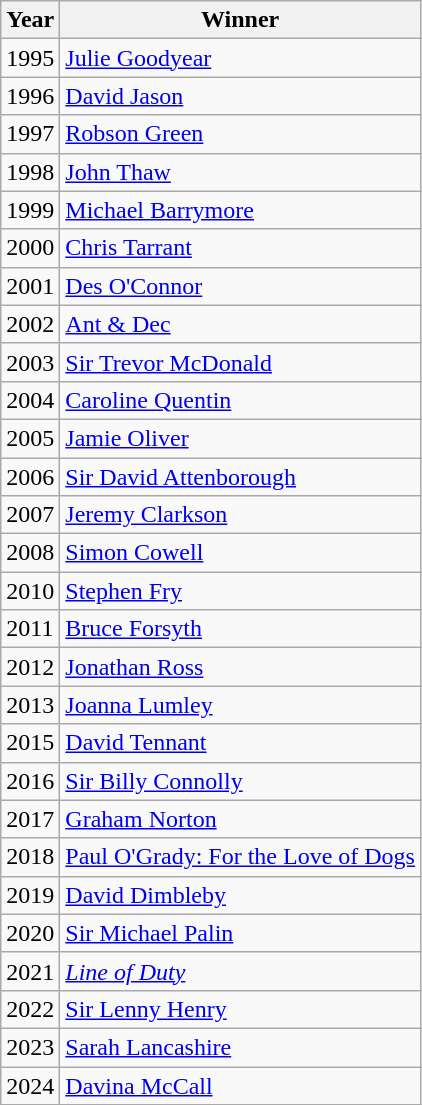<table class="wikitable">
<tr>
<th>Year</th>
<th>Winner</th>
</tr>
<tr>
<td>1995</td>
<td><a href='#'>Julie Goodyear</a></td>
</tr>
<tr>
<td>1996</td>
<td><a href='#'>David Jason</a></td>
</tr>
<tr>
<td>1997</td>
<td><a href='#'>Robson Green</a></td>
</tr>
<tr>
<td>1998</td>
<td><a href='#'>John Thaw</a></td>
</tr>
<tr>
<td>1999</td>
<td><a href='#'>Michael Barrymore</a></td>
</tr>
<tr>
<td>2000</td>
<td><a href='#'>Chris Tarrant</a></td>
</tr>
<tr>
<td>2001</td>
<td><a href='#'>Des O'Connor</a></td>
</tr>
<tr>
<td>2002</td>
<td><a href='#'>Ant & Dec</a></td>
</tr>
<tr>
<td>2003</td>
<td><a href='#'>Sir Trevor McDonald</a></td>
</tr>
<tr>
<td>2004</td>
<td><a href='#'>Caroline Quentin</a></td>
</tr>
<tr>
<td>2005</td>
<td><a href='#'>Jamie Oliver</a></td>
</tr>
<tr>
<td>2006</td>
<td><a href='#'>Sir David Attenborough</a></td>
</tr>
<tr>
<td>2007</td>
<td><a href='#'>Jeremy Clarkson</a></td>
</tr>
<tr>
<td>2008</td>
<td><a href='#'>Simon Cowell</a></td>
</tr>
<tr>
<td>2010</td>
<td><a href='#'>Stephen Fry</a></td>
</tr>
<tr>
<td>2011</td>
<td><a href='#'>Bruce Forsyth</a></td>
</tr>
<tr>
<td>2012</td>
<td><a href='#'>Jonathan Ross</a></td>
</tr>
<tr>
<td>2013</td>
<td><a href='#'>Joanna Lumley</a></td>
</tr>
<tr>
<td>2015</td>
<td><a href='#'>David Tennant</a></td>
</tr>
<tr>
<td>2016</td>
<td><a href='#'>Sir Billy Connolly</a></td>
</tr>
<tr>
<td>2017</td>
<td><a href='#'>Graham Norton</a></td>
</tr>
<tr>
<td>2018</td>
<td><a href='#'>Paul O'Grady: For the Love of Dogs</a></td>
</tr>
<tr>
<td>2019</td>
<td><a href='#'>David Dimbleby</a></td>
</tr>
<tr>
<td>2020</td>
<td><a href='#'>Sir Michael Palin</a></td>
</tr>
<tr>
<td>2021</td>
<td><em><a href='#'>Line of Duty</a></em></td>
</tr>
<tr>
<td>2022</td>
<td><a href='#'>Sir Lenny Henry</a></td>
</tr>
<tr>
<td>2023</td>
<td><a href='#'>Sarah Lancashire</a></td>
</tr>
<tr>
<td>2024</td>
<td><a href='#'>Davina McCall</a></td>
</tr>
</table>
